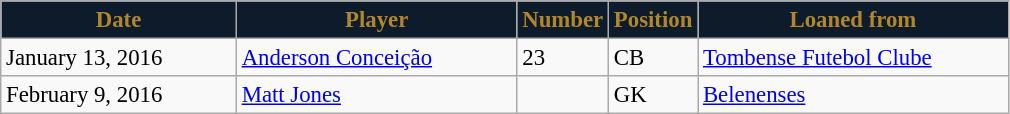<table class="wikitable" style="text-align:left; font-size:95%;">
<tr>
<th style="background:#0E1B2A; color:#B1872D; width:150px;">Date</th>
<th style="background:#0E1B2A; color:#B1872D; width:180px;">Player</th>
<th style="background:#0E1B2A; color:#B1872D; width:50px;">Number</th>
<th style="background:#0E1B2A; color:#B1872D; width:50px;">Position</th>
<th style="background:#0E1B2A; color:#B1872D; width:200px;">Loaned from</th>
</tr>
<tr>
<td>January 13, 2016</td>
<td> <a href='#'>Anderson Conceição</a></td>
<td>23</td>
<td>CB</td>
<td> <a href='#'>Tombense Futebol Clube</a></td>
</tr>
<tr>
<td>February 9, 2016</td>
<td> <a href='#'>Matt Jones</a></td>
<td></td>
<td>GK</td>
<td> <a href='#'>Belenenses</a></td>
</tr>
</table>
